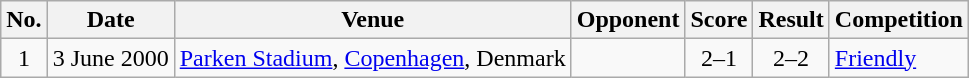<table class="wikitable sortable">
<tr>
<th scope="col">No.</th>
<th scope="col">Date</th>
<th scope="col">Venue</th>
<th scope="col">Opponent</th>
<th scope="col">Score</th>
<th scope="col">Result</th>
<th scope="col">Competition</th>
</tr>
<tr>
<td align="center">1</td>
<td>3 June 2000</td>
<td><a href='#'>Parken Stadium</a>, <a href='#'>Copenhagen</a>, Denmark</td>
<td></td>
<td align="center">2–1</td>
<td align="center">2–2</td>
<td><a href='#'>Friendly</a></td>
</tr>
</table>
